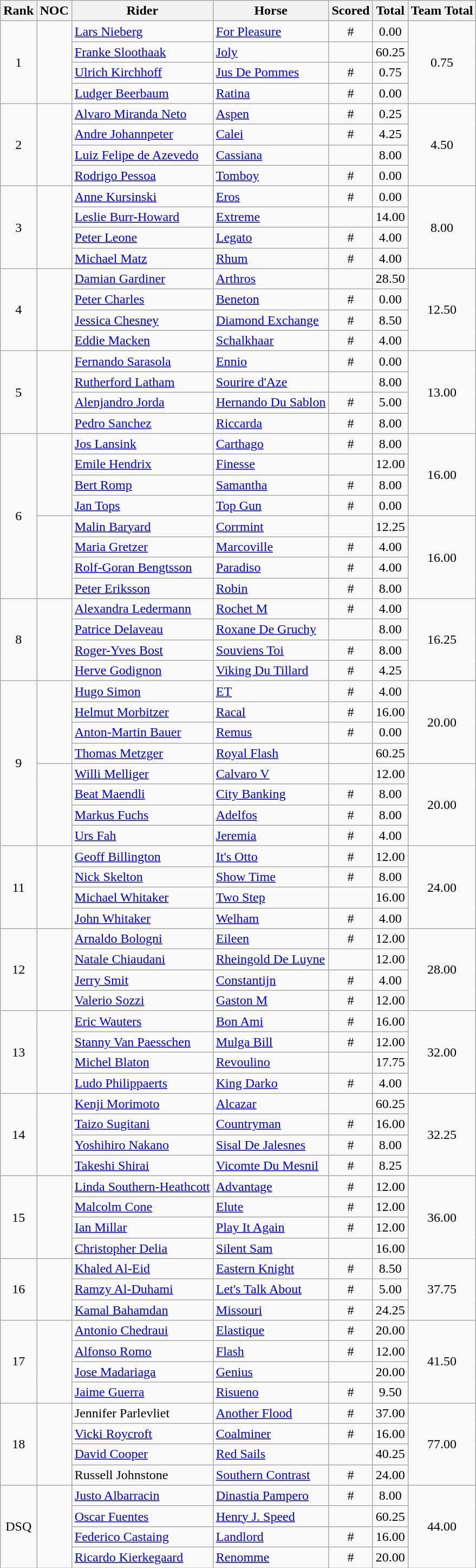<table class="wikitable" style="text-align:center;">
<tr>
<th rowspan=1>Rank</th>
<th rowspan=1>NOC</th>
<th rowspan=1>Rider</th>
<th rowspan=1>Horse</th>
<th rowspan=1>Scored</th>
<th rowspan=1>Total</th>
<th rowspan=1>Team Total</th>
</tr>
<tr>
<td rowspan=4 valign=middle>1</td>
<td rowspan=4 align=middle></td>
<td align="left"><a href='#'>Lars Nieberg</a></td>
<td align="left"><a href='#'>For Pleasure</a></td>
<td>#</td>
<td>0.00</td>
<td rowspan=4>0.75</td>
</tr>
<tr>
<td align="left"><a href='#'>Franke Sloothaak</a></td>
<td align="left"><a href='#'>Joly</a></td>
<td></td>
<td>60.25</td>
</tr>
<tr>
<td align="left"><a href='#'>Ulrich Kirchhoff</a></td>
<td align="left"><a href='#'>Jus De Pommes</a></td>
<td>#</td>
<td>0.75</td>
</tr>
<tr>
<td align="left"><a href='#'>Ludger Beerbaum</a></td>
<td align="left"><a href='#'>Ratina</a></td>
<td>#</td>
<td>0.00</td>
</tr>
<tr>
<td rowspan=4 valign=middle>2</td>
<td rowspan=4 align=middle></td>
<td align="left"><a href='#'>Alvaro Miranda Neto</a></td>
<td align="left"><a href='#'>Aspen</a></td>
<td>#</td>
<td>0.25</td>
<td rowspan=4>4.50</td>
</tr>
<tr>
<td align="left"><a href='#'>Andre Johannpeter</a></td>
<td align="left"><a href='#'>Calei</a></td>
<td>#</td>
<td>4.25</td>
</tr>
<tr>
<td align="left"><a href='#'>Luiz Felipe de Azevedo</a></td>
<td align="left"><a href='#'>Cassiana</a></td>
<td></td>
<td>8.00</td>
</tr>
<tr>
<td align="left"><a href='#'>Rodrigo Pessoa</a></td>
<td align="left"><a href='#'>Tomboy</a></td>
<td>#</td>
<td>0.00</td>
</tr>
<tr>
<td rowspan=4 valign=middle>3</td>
<td rowspan=4 align=middle></td>
<td align="left"><a href='#'>Anne Kursinski</a></td>
<td align="left"><a href='#'>Eros</a></td>
<td>#</td>
<td>0.00</td>
<td rowspan=4>8.00</td>
</tr>
<tr>
<td align="left"><a href='#'>Leslie Burr-Howard</a></td>
<td align="left"><a href='#'>Extreme</a></td>
<td></td>
<td>14.00</td>
</tr>
<tr>
<td align="left"><a href='#'>Peter Leone</a></td>
<td align="left"><a href='#'>Legato</a></td>
<td>#</td>
<td>4.00</td>
</tr>
<tr>
<td align="left"><a href='#'>Michael Matz</a></td>
<td align="left"><a href='#'>Rhum</a></td>
<td>#</td>
<td>4.00</td>
</tr>
<tr>
<td rowspan=4 valign=middle>4</td>
<td rowspan=4 align=middle></td>
<td align="left"><a href='#'>Damian Gardiner</a></td>
<td align="left"><a href='#'>Arthros</a></td>
<td></td>
<td>28.50</td>
<td rowspan=4>12.50</td>
</tr>
<tr>
<td align="left"><a href='#'>Peter Charles</a></td>
<td align="left"><a href='#'>Beneton</a></td>
<td>#</td>
<td>0.00</td>
</tr>
<tr>
<td align="left"><a href='#'>Jessica Chesney</a></td>
<td align="left"><a href='#'>Diamond Exchange</a></td>
<td>#</td>
<td>8.50</td>
</tr>
<tr>
<td align="left"><a href='#'>Eddie Macken</a></td>
<td align="left"><a href='#'>Schalkhaar</a></td>
<td>#</td>
<td>4.00</td>
</tr>
<tr>
<td rowspan=4 valign=middle>5</td>
<td rowspan=4 align=middle></td>
<td align="left"><a href='#'>Fernando Sarasola</a></td>
<td align="left"><a href='#'>Ennio</a></td>
<td>#</td>
<td>0.00</td>
<td rowspan=4>13.00</td>
</tr>
<tr>
<td align="left"><a href='#'>Rutherford Latham</a></td>
<td align="left"><a href='#'>Sourire d'Aze</a></td>
<td></td>
<td>8.00</td>
</tr>
<tr>
<td align="left"><a href='#'>Alenjandro Jorda</a></td>
<td align="left"><a href='#'>Hernando Du Sablon</a></td>
<td>#</td>
<td>5.00</td>
</tr>
<tr>
<td align="left"><a href='#'>Pedro Sanchez</a></td>
<td align="left"><a href='#'>Riccarda</a></td>
<td>#</td>
<td>8.00</td>
</tr>
<tr>
<td rowspan=8 valign=middle>6</td>
<td rowspan=4 align=middle></td>
<td align="left"><a href='#'>Jos Lansink</a></td>
<td align="left"><a href='#'>Carthago</a></td>
<td>#</td>
<td>8.00</td>
<td rowspan=4>16.00</td>
</tr>
<tr>
<td align="left"><a href='#'>Emile Hendrix</a></td>
<td align="left"><a href='#'>Finesse</a></td>
<td></td>
<td>12.00</td>
</tr>
<tr>
<td align="left"><a href='#'>Bert Romp</a></td>
<td align="left"><a href='#'>Samantha</a></td>
<td>#</td>
<td>8.00</td>
</tr>
<tr>
<td align="left"><a href='#'>Jan Tops</a></td>
<td align="left"><a href='#'>Top Gun</a></td>
<td>#</td>
<td>0.00</td>
</tr>
<tr>
<td rowspan=4 align=middle></td>
<td align="left"><a href='#'>Malin Baryard</a></td>
<td align="left"><a href='#'>Corrmint</a></td>
<td></td>
<td>12.25</td>
<td rowspan=4>16.00</td>
</tr>
<tr>
<td align="left"><a href='#'>Maria Gretzer</a></td>
<td align="left"><a href='#'>Marcoville</a></td>
<td>#</td>
<td>4.00</td>
</tr>
<tr>
<td align="left"><a href='#'>Rolf-Goran Bengtsson</a></td>
<td align="left"><a href='#'>Paradiso</a></td>
<td>#</td>
<td>4.00</td>
</tr>
<tr>
<td align="left"><a href='#'>Peter Eriksson</a></td>
<td align="left"><a href='#'>Robin</a></td>
<td>#</td>
<td>8.00</td>
</tr>
<tr>
<td rowspan=4 valign=middle>8</td>
<td rowspan=4 align=middle></td>
<td align="left"><a href='#'>Alexandra Ledermann</a></td>
<td align="left"><a href='#'>Rochet M</a></td>
<td>#</td>
<td>4.00</td>
<td rowspan=4>16.25</td>
</tr>
<tr>
<td align="left"><a href='#'>Patrice Delaveau</a></td>
<td align="left"><a href='#'>Roxane De Gruchy</a></td>
<td></td>
<td>8.00</td>
</tr>
<tr>
<td align="left"><a href='#'>Roger-Yves Bost</a></td>
<td align="left"><a href='#'>Souviens Toi</a></td>
<td>#</td>
<td>8.00</td>
</tr>
<tr>
<td align="left"><a href='#'>Herve Godignon</a></td>
<td align="left"><a href='#'>Viking Du Tillard</a></td>
<td>#</td>
<td>4.25</td>
</tr>
<tr>
<td rowspan=8 valign=middle>9</td>
<td rowspan=4 align=middle></td>
<td align="left"><a href='#'>Hugo Simon</a></td>
<td align="left"><a href='#'>ET</a></td>
<td>#</td>
<td>4.00</td>
<td rowspan=4>20.00</td>
</tr>
<tr>
<td align="left"><a href='#'>Helmut Morbitzer</a></td>
<td align="left"><a href='#'>Racal</a></td>
<td>#</td>
<td>16.00</td>
</tr>
<tr>
<td align="left"><a href='#'>Anton-Martin Bauer</a></td>
<td align="left"><a href='#'>Remus</a></td>
<td>#</td>
<td>0.00</td>
</tr>
<tr>
<td align="left"><a href='#'>Thomas Metzger</a></td>
<td align="left"><a href='#'>Royal Flash</a></td>
<td></td>
<td>60.25</td>
</tr>
<tr>
<td rowspan=4 align=middle></td>
<td align="left"><a href='#'>Willi Melliger</a></td>
<td align="left"><a href='#'>Calvaro V</a></td>
<td></td>
<td>12.00</td>
<td rowspan=4>20.00</td>
</tr>
<tr>
<td align="left"><a href='#'>Beat Maendli</a></td>
<td align="left"><a href='#'>City Banking</a></td>
<td>#</td>
<td>8.00</td>
</tr>
<tr>
<td align="left"><a href='#'>Markus Fuchs</a></td>
<td align="left"><a href='#'>Adelfos</a></td>
<td>#</td>
<td>8.00</td>
</tr>
<tr>
<td align="left"><a href='#'>Urs Fah</a></td>
<td align="left"><a href='#'>Jeremia</a></td>
<td>#</td>
<td>4.00</td>
</tr>
<tr>
<td rowspan=4 align=middle>11</td>
<td rowspan=4 align=middle></td>
<td align="left"><a href='#'>Geoff Billington</a></td>
<td align="left"><a href='#'>It's Otto</a></td>
<td>#</td>
<td>12.00</td>
<td rowspan=4>24.00</td>
</tr>
<tr>
<td align="left"><a href='#'>Nick Skelton</a></td>
<td align="left"><a href='#'>Show Time</a></td>
<td>#</td>
<td>8.00</td>
</tr>
<tr>
<td align="left"><a href='#'>Michael Whitaker</a></td>
<td align="left"><a href='#'>Two Step</a></td>
<td></td>
<td>16.00</td>
</tr>
<tr>
<td align="left"><a href='#'>John Whitaker</a></td>
<td align="left"><a href='#'>Welham</a></td>
<td>#</td>
<td>4.00</td>
</tr>
<tr>
<td rowspan=4 valign=middle>12</td>
<td rowspan=4 align=middle></td>
<td align="left"><a href='#'>Arnaldo Bologni</a></td>
<td align="left"><a href='#'>Eileen</a></td>
<td>#</td>
<td>12.00</td>
<td rowspan=4>28.00</td>
</tr>
<tr>
<td align="left"><a href='#'>Natale Chiaudani</a></td>
<td align="left"><a href='#'>Rheingold De Luyne</a></td>
<td></td>
<td>12.00</td>
</tr>
<tr>
<td align="left"><a href='#'>Jerry Smit</a></td>
<td align="left"><a href='#'>Constantijn</a></td>
<td>#</td>
<td>4.00</td>
</tr>
<tr>
<td align="left"><a href='#'>Valerio Sozzi</a></td>
<td align="left"><a href='#'>Gaston M</a></td>
<td>#</td>
<td>12.00</td>
</tr>
<tr>
<td rowspan=4 valign=middle>13</td>
<td rowspan=4 align=middle></td>
<td align="left"><a href='#'>Eric Wauters</a></td>
<td align="left"><a href='#'>Bon Ami</a></td>
<td>#</td>
<td>16.00</td>
<td rowspan=4>32.00</td>
</tr>
<tr>
<td align="left"><a href='#'>Stanny Van Paesschen</a></td>
<td align="left"><a href='#'>Mulga Bill</a></td>
<td>#</td>
<td>12.00</td>
</tr>
<tr>
<td align="left"><a href='#'>Michel Blaton</a></td>
<td align="left"><a href='#'>Revoulino</a></td>
<td></td>
<td>17.75</td>
</tr>
<tr>
<td align="left"><a href='#'>Ludo Philippaerts</a></td>
<td align="left"><a href='#'>King Darko</a></td>
<td>#</td>
<td>4.00</td>
</tr>
<tr>
<td rowspan=4 valign=middle>14</td>
<td rowspan=4 align=middle></td>
<td align="left"><a href='#'>Kenji Morimoto</a></td>
<td align="left"><a href='#'>Alcazar</a></td>
<td></td>
<td>60.25</td>
<td rowspan=4>32.25</td>
</tr>
<tr>
<td align="left"><a href='#'>Taizo Sugitani</a></td>
<td align="left"><a href='#'>Countryman</a></td>
<td>#</td>
<td>16.00</td>
</tr>
<tr>
<td align="left"><a href='#'>Yoshihiro Nakano</a></td>
<td align="left"><a href='#'>Sisal De Jalesnes</a></td>
<td>#</td>
<td>8.00</td>
</tr>
<tr>
<td align="left"><a href='#'>Takeshi Shirai</a></td>
<td align="left"><a href='#'>Vicomte Du Mesnil</a></td>
<td>#</td>
<td>8.25</td>
</tr>
<tr>
<td rowspan=4 valign=middle>15</td>
<td rowspan=4 align=middle></td>
<td align="left"><a href='#'>Linda Southern-Heathcott</a></td>
<td align="left"><a href='#'>Advantage</a></td>
<td>#</td>
<td>12.00</td>
<td rowspan=4>36.00</td>
</tr>
<tr>
<td align="left"><a href='#'>Malcolm Cone</a></td>
<td align="left"><a href='#'>Elute</a></td>
<td>#</td>
<td>12.00</td>
</tr>
<tr>
<td align="left"><a href='#'>Ian Millar</a></td>
<td align="left"><a href='#'>Play It Again</a></td>
<td>#</td>
<td>12.00</td>
</tr>
<tr>
<td align="left"><a href='#'>Christopher Delia</a></td>
<td align="left"><a href='#'>Silent Sam</a></td>
<td></td>
<td>16.00</td>
</tr>
<tr>
<td rowspan=3 valign=middle>16</td>
<td rowspan=3 align=middle></td>
<td align="left"><a href='#'>Khaled Al-Eid</a></td>
<td align="left"><a href='#'>Eastern Knight</a></td>
<td>#</td>
<td>8.50</td>
<td rowspan=3>37.75</td>
</tr>
<tr>
<td align="left"><a href='#'>Ramzy Al-Duhami</a></td>
<td align="left"><a href='#'>Let's Talk About</a></td>
<td>#</td>
<td>5.00</td>
</tr>
<tr>
<td align="left"><a href='#'>Kamal Bahamdan</a></td>
<td align="left"><a href='#'>Missouri</a></td>
<td>#</td>
<td>24.25</td>
</tr>
<tr>
<td rowspan=4 valign=middle>17</td>
<td rowspan=4 align=middle></td>
<td align="left"><a href='#'>Antonio Chedraui</a></td>
<td align="left"><a href='#'>Elastique</a></td>
<td>#</td>
<td>20.00</td>
<td rowspan=4>41.50</td>
</tr>
<tr>
<td align="left"><a href='#'>Alfonso Romo</a></td>
<td align="left"><a href='#'>Flash</a></td>
<td>#</td>
<td>12.00</td>
</tr>
<tr>
<td align="left"><a href='#'>Jose Madariaga</a></td>
<td align="left"><a href='#'>Genius</a></td>
<td></td>
<td>20.00</td>
</tr>
<tr>
<td align="left"><a href='#'>Jaime Guerra</a></td>
<td align="left"><a href='#'>Risueno</a></td>
<td>#</td>
<td>9.50</td>
</tr>
<tr>
<td rowspan=4 valign=middle>18</td>
<td rowspan=4 align=middle></td>
<td align="left">Jennifer Parlevliet</td>
<td align="left"><a href='#'>Another Flood</a></td>
<td>#</td>
<td>37.00</td>
<td rowspan=4>77.00</td>
</tr>
<tr>
<td align="left"><a href='#'>Vicki Roycroft</a></td>
<td align="left"><a href='#'>Coalminer</a></td>
<td>#</td>
<td>16.00</td>
</tr>
<tr>
<td align="left"><a href='#'>David Cooper</a></td>
<td align="left"><a href='#'>Red Sails</a></td>
<td></td>
<td>40.25</td>
</tr>
<tr>
<td align="left">Russell Johnstone</td>
<td align="left"><a href='#'>Southern Contrast</a></td>
<td>#</td>
<td>24.00</td>
</tr>
<tr>
<td rowspan=4 valign=middle>DSQ</td>
<td rowspan=4 align=middle></td>
<td align="left"><a href='#'>Justo Albarracin</a></td>
<td align="left"><a href='#'>Dinastia Pampero</a></td>
<td>#</td>
<td>8.00</td>
<td rowspan=4>44.00</td>
</tr>
<tr>
<td align="left"><a href='#'>Oscar Fuentes</a></td>
<td align="left"><a href='#'>Henry J. Speed</a></td>
<td></td>
<td>60.25</td>
</tr>
<tr>
<td align="left"><a href='#'>Federico Castaing</a></td>
<td align="left"><a href='#'>Landlord</a></td>
<td>#</td>
<td>16.00</td>
</tr>
<tr>
<td align="left"><a href='#'>Ricardo Kierkegaard</a></td>
<td align="left"><a href='#'>Renomme</a></td>
<td>#</td>
<td>20.00</td>
</tr>
</table>
